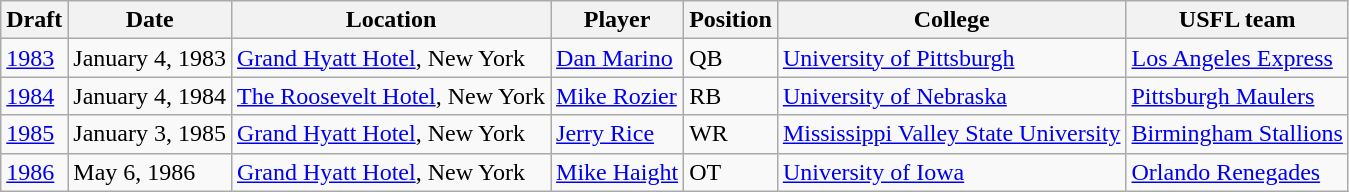<table class="wikitable sortable">
<tr>
<th>Draft</th>
<th>Date</th>
<th>Location</th>
<th>Player</th>
<th>Position</th>
<th>College</th>
<th>USFL team</th>
</tr>
<tr>
<td><a href='#'>1983</a></td>
<td>January 4, 1983</td>
<td><a href='#'>Grand Hyatt Hotel</a>, New York</td>
<td><a href='#'>Dan Marino</a></td>
<td>QB</td>
<td><a href='#'>University of Pittsburgh</a></td>
<td><a href='#'>Los Angeles Express</a></td>
</tr>
<tr>
<td><a href='#'>1984</a></td>
<td>January 4, 1984</td>
<td><a href='#'>The Roosevelt Hotel</a>, New York</td>
<td><a href='#'>Mike Rozier</a></td>
<td>RB</td>
<td><a href='#'>University of Nebraska</a></td>
<td><a href='#'>Pittsburgh Maulers</a></td>
</tr>
<tr>
<td><a href='#'>1985</a></td>
<td>January 3, 1985</td>
<td><a href='#'>Grand Hyatt Hotel</a>, New York</td>
<td><a href='#'>Jerry Rice</a></td>
<td>WR</td>
<td><a href='#'>Mississippi Valley State University</a></td>
<td><a href='#'>Birmingham Stallions</a></td>
</tr>
<tr>
<td><a href='#'>1986</a></td>
<td>May 6, 1986</td>
<td><a href='#'>Grand Hyatt Hotel</a>, New York</td>
<td><a href='#'>Mike Haight</a></td>
<td>OT</td>
<td><a href='#'>University of Iowa</a></td>
<td><a href='#'>Orlando Renegades</a></td>
</tr>
</table>
